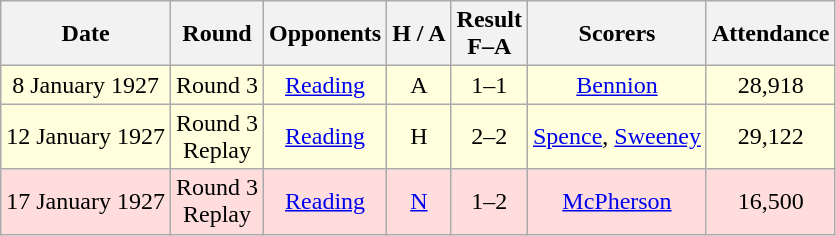<table class="wikitable" style="text-align:center">
<tr>
<th>Date</th>
<th>Round</th>
<th>Opponents</th>
<th>H / A</th>
<th>Result<br>F–A</th>
<th>Scorers</th>
<th>Attendance</th>
</tr>
<tr bgcolor="#ffffdd">
<td>8 January 1927</td>
<td>Round 3</td>
<td><a href='#'>Reading</a></td>
<td>A</td>
<td>1–1</td>
<td><a href='#'>Bennion</a></td>
<td>28,918</td>
</tr>
<tr bgcolor="#ffffdd">
<td>12 January 1927</td>
<td>Round 3<br>Replay</td>
<td><a href='#'>Reading</a></td>
<td>H</td>
<td>2–2</td>
<td><a href='#'>Spence</a>, <a href='#'>Sweeney</a></td>
<td>29,122</td>
</tr>
<tr bgcolor="#ffdddd">
<td>17 January 1927</td>
<td>Round 3<br>Replay</td>
<td><a href='#'>Reading</a></td>
<td><a href='#'>N</a></td>
<td>1–2</td>
<td><a href='#'>McPherson</a></td>
<td>16,500</td>
</tr>
</table>
